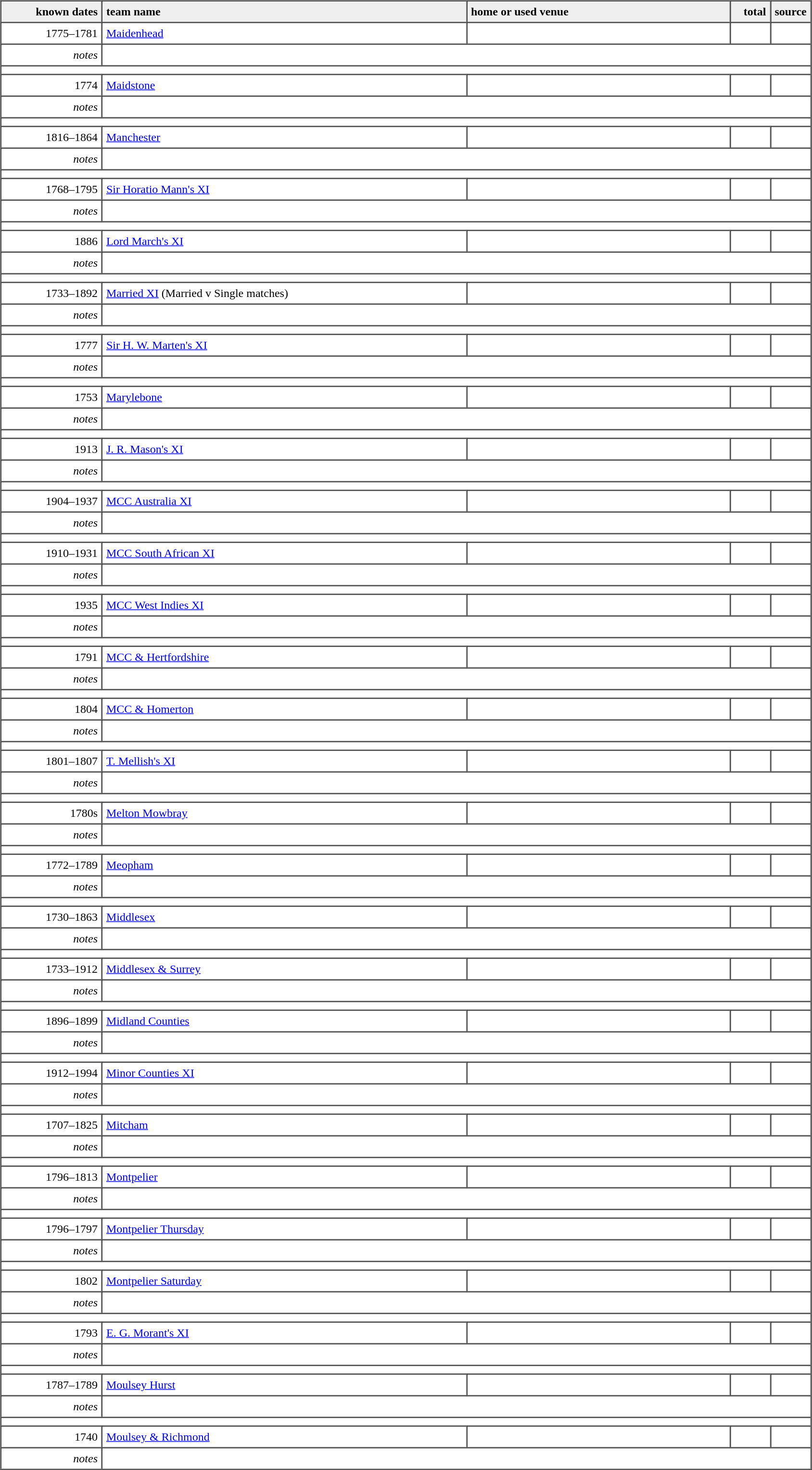<table border="1" cellpadding="5" cellspacing="0">
<tr style="background:#efefef;">
<th style="width:12.5%; text-align:right;">known dates</th>
<th style="width:45.0%; text-align:left;">team name</th>
<th style="width:32.5%; text-align:left;">home or used venue</th>
<th style="width:5.00%; text-align:right;">total</th>
<th style="width:5.00%; text-align:right;">source</th>
</tr>
<tr>
<td style="text-align:right;">1775–1781</td>
<td><a href='#'>Maidenhead</a></td>
<td></td>
<td style="text-align:right;"></td>
<td style="text-align:right;"></td>
</tr>
<tr>
<td style="text-align:right;"><em>notes</em></td>
<td colspan="4"></td>
</tr>
<tr>
<td colspan="5"></td>
</tr>
<tr>
<td style="text-align:right;">1774</td>
<td><a href='#'>Maidstone</a></td>
<td></td>
<td style="text-align:right;"></td>
<td style="text-align:right;"></td>
</tr>
<tr>
<td style="text-align:right;"><em>notes</em></td>
<td colspan="4"></td>
</tr>
<tr>
<td colspan="5"></td>
</tr>
<tr>
<td style="text-align:right;">1816–1864</td>
<td><a href='#'>Manchester</a></td>
<td></td>
<td style="text-align:right;"></td>
<td style="text-align:right;"></td>
</tr>
<tr>
<td style="text-align:right;"><em>notes</em></td>
<td colspan="4"></td>
</tr>
<tr>
<td colspan="5"></td>
</tr>
<tr>
<td style="text-align:right;">1768–1795</td>
<td><a href='#'>Sir Horatio Mann's XI</a></td>
<td></td>
<td style="text-align:right;"></td>
<td style="text-align:right;"></td>
</tr>
<tr>
<td style="text-align:right;"><em>notes</em></td>
<td colspan="4"></td>
</tr>
<tr>
<td colspan="5"></td>
</tr>
<tr>
<td style="text-align:right;">1886</td>
<td><a href='#'>Lord March's XI</a></td>
<td></td>
<td style="text-align:right;"></td>
<td style="text-align:right;"></td>
</tr>
<tr>
<td style="text-align:right;"><em>notes</em></td>
<td colspan="4"></td>
</tr>
<tr>
<td colspan="5"></td>
</tr>
<tr>
<td style="text-align:right;">1733–1892</td>
<td><a href='#'>Married XI</a> (Married v Single matches)</td>
<td></td>
<td style="text-align:right;"></td>
<td style="text-align:right;"></td>
</tr>
<tr>
<td style="text-align:right;"><em>notes</em></td>
<td colspan="4"></td>
</tr>
<tr>
<td colspan="5"></td>
</tr>
<tr>
<td style="text-align:right;">1777</td>
<td><a href='#'>Sir H. W. Marten's XI</a></td>
<td></td>
<td style="text-align:right;"></td>
<td style="text-align:right;"></td>
</tr>
<tr>
<td style="text-align:right;"><em>notes</em></td>
<td colspan="4"></td>
</tr>
<tr>
<td colspan="5"></td>
</tr>
<tr>
<td style="text-align:right;">1753</td>
<td><a href='#'>Marylebone</a></td>
<td></td>
<td style="text-align:right;"></td>
<td style="text-align:right;"></td>
</tr>
<tr>
<td style="text-align:right;"><em>notes</em></td>
<td colspan="4"></td>
</tr>
<tr>
<td colspan="5"></td>
</tr>
<tr>
<td style="text-align:right;">1913</td>
<td><a href='#'>J. R. Mason's XI</a></td>
<td></td>
<td style="text-align:right;"></td>
<td style="text-align:right;"></td>
</tr>
<tr>
<td style="text-align:right;"><em>notes</em></td>
<td colspan="4"></td>
</tr>
<tr>
<td colspan="5"></td>
</tr>
<tr>
<td style="text-align:right;">1904–1937</td>
<td><a href='#'>MCC Australia XI</a></td>
<td></td>
<td style="text-align:right;"></td>
<td style="text-align:right;"></td>
</tr>
<tr>
<td style="text-align:right;"><em>notes</em></td>
<td colspan="4"></td>
</tr>
<tr>
<td colspan="5"></td>
</tr>
<tr>
<td style="text-align:right;">1910–1931</td>
<td><a href='#'>MCC South African XI</a></td>
<td></td>
<td style="text-align:right;"></td>
<td style="text-align:right;"></td>
</tr>
<tr>
<td style="text-align:right;"><em>notes</em></td>
<td colspan="4"></td>
</tr>
<tr>
<td colspan="5"></td>
</tr>
<tr>
<td style="text-align:right;">1935</td>
<td><a href='#'>MCC West Indies XI</a></td>
<td></td>
<td style="text-align:right;"></td>
<td style="text-align:right;"></td>
</tr>
<tr>
<td style="text-align:right;"><em>notes</em></td>
<td colspan="4"></td>
</tr>
<tr>
<td colspan="5"></td>
</tr>
<tr>
<td style="text-align:right;">1791</td>
<td><a href='#'>MCC & Hertfordshire</a></td>
<td></td>
<td style="text-align:right;"></td>
<td style="text-align:right;"></td>
</tr>
<tr>
<td style="text-align:right;"><em>notes</em></td>
<td colspan="4"></td>
</tr>
<tr>
<td colspan="5"></td>
</tr>
<tr>
<td style="text-align:right;">1804</td>
<td><a href='#'>MCC & Homerton</a></td>
<td></td>
<td style="text-align:right;"></td>
<td style="text-align:right;"></td>
</tr>
<tr>
<td style="text-align:right;"><em>notes</em></td>
<td colspan="4"></td>
</tr>
<tr>
<td colspan="5"></td>
</tr>
<tr>
<td style="text-align:right;">1801–1807</td>
<td><a href='#'>T. Mellish's XI</a></td>
<td></td>
<td style="text-align:right;"></td>
<td style="text-align:right;"></td>
</tr>
<tr>
<td style="text-align:right;"><em>notes</em></td>
<td colspan="4"></td>
</tr>
<tr>
<td colspan="5"></td>
</tr>
<tr>
<td style="text-align:right;">1780s</td>
<td><a href='#'>Melton Mowbray</a></td>
<td></td>
<td style="text-align:right;"></td>
<td style="text-align:right;"></td>
</tr>
<tr>
<td style="text-align:right;"><em>notes</em></td>
<td colspan="4"></td>
</tr>
<tr>
<td colspan="5"></td>
</tr>
<tr>
<td style="text-align:right;">1772–1789</td>
<td><a href='#'>Meopham</a></td>
<td></td>
<td style="text-align:right;"></td>
<td style="text-align:right;"></td>
</tr>
<tr>
<td style="text-align:right;"><em>notes</em></td>
<td colspan="4"></td>
</tr>
<tr>
<td colspan="5"></td>
</tr>
<tr>
<td style="text-align:right;">1730–1863</td>
<td><a href='#'>Middlesex</a></td>
<td></td>
<td style="text-align:right;"></td>
<td style="text-align:right;"></td>
</tr>
<tr>
<td style="text-align:right;"><em>notes</em></td>
<td colspan="4"></td>
</tr>
<tr>
<td colspan="5"></td>
</tr>
<tr>
<td style="text-align:right;">1733–1912</td>
<td><a href='#'>Middlesex & Surrey</a></td>
<td></td>
<td style="text-align:right;"></td>
<td style="text-align:right;"></td>
</tr>
<tr>
<td style="text-align:right;"><em>notes</em></td>
<td colspan="4"></td>
</tr>
<tr>
<td colspan="5"></td>
</tr>
<tr>
<td style="text-align:right;">1896–1899</td>
<td><a href='#'>Midland Counties</a></td>
<td></td>
<td style="text-align:right;"></td>
<td style="text-align:right;"></td>
</tr>
<tr>
<td style="text-align:right;"><em>notes</em></td>
<td colspan="4"></td>
</tr>
<tr>
<td colspan="5"></td>
</tr>
<tr>
<td style="text-align:right;">1912–1994</td>
<td><a href='#'>Minor Counties XI</a></td>
<td></td>
<td style="text-align:right;"></td>
<td style="text-align:right;"></td>
</tr>
<tr>
<td style="text-align:right;"><em>notes</em></td>
<td colspan="4"></td>
</tr>
<tr>
<td colspan="5"></td>
</tr>
<tr>
<td style="text-align:right;">1707–1825</td>
<td><a href='#'>Mitcham</a></td>
<td></td>
<td style="text-align:right;"></td>
<td style="text-align:right;"></td>
</tr>
<tr>
<td style="text-align:right;"><em>notes</em></td>
<td colspan="4"></td>
</tr>
<tr>
<td colspan="5"></td>
</tr>
<tr>
<td style="text-align:right;">1796–1813</td>
<td><a href='#'>Montpelier</a></td>
<td></td>
<td style="text-align:right;"></td>
<td style="text-align:right;"></td>
</tr>
<tr>
<td style="text-align:right;"><em>notes</em></td>
<td colspan="4"></td>
</tr>
<tr>
<td colspan="5"></td>
</tr>
<tr>
<td style="text-align:right;">1796–1797</td>
<td><a href='#'>Montpelier Thursday</a></td>
<td></td>
<td style="text-align:right;"></td>
<td style="text-align:right;"></td>
</tr>
<tr>
<td style="text-align:right;"><em>notes</em></td>
<td colspan="4"></td>
</tr>
<tr>
<td colspan="5"></td>
</tr>
<tr>
<td style="text-align:right;">1802</td>
<td><a href='#'>Montpelier Saturday</a></td>
<td></td>
<td style="text-align:right;"></td>
<td style="text-align:right;"></td>
</tr>
<tr>
<td style="text-align:right;"><em>notes</em></td>
<td colspan="4"></td>
</tr>
<tr>
<td colspan="5"></td>
</tr>
<tr>
<td style="text-align:right;">1793</td>
<td><a href='#'>E. G. Morant's XI</a></td>
<td></td>
<td style="text-align:right;"></td>
<td style="text-align:right;"></td>
</tr>
<tr>
<td style="text-align:right;"><em>notes</em></td>
<td colspan="4"></td>
</tr>
<tr>
<td colspan="5"></td>
</tr>
<tr>
<td style="text-align:right;">1787–1789</td>
<td><a href='#'>Moulsey Hurst</a></td>
<td></td>
<td style="text-align:right;"></td>
<td style="text-align:right;"></td>
</tr>
<tr>
<td style="text-align:right;"><em>notes</em></td>
<td colspan="4"></td>
</tr>
<tr>
<td colspan="5"></td>
</tr>
<tr>
<td style="text-align:right;">1740</td>
<td><a href='#'>Moulsey & Richmond</a></td>
<td></td>
<td style="text-align:right;"></td>
<td style="text-align:right;"></td>
</tr>
<tr>
<td style="text-align:right;"><em>notes</em></td>
<td colspan="4"></td>
</tr>
</table>
